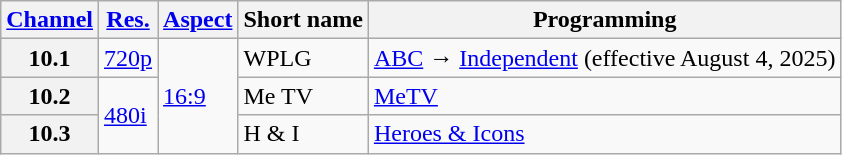<table class="wikitable">
<tr>
<th scope = "col"><a href='#'>Channel</a></th>
<th scope = "col"><a href='#'>Res.</a></th>
<th scope = "col"><a href='#'>Aspect</a></th>
<th scope = "col">Short name</th>
<th scope = "col">Programming</th>
</tr>
<tr>
<th scope = "row">10.1</th>
<td><a href='#'>720p</a></td>
<td rowspan=3><a href='#'>16:9</a></td>
<td>WPLG</td>
<td><a href='#'>ABC</a> → <a href='#'>Independent</a> (effective August 4, 2025)</td>
</tr>
<tr>
<th scope = "row">10.2</th>
<td rowspan=2><a href='#'>480i</a></td>
<td>Me TV</td>
<td><a href='#'>MeTV</a></td>
</tr>
<tr>
<th scope = "row">10.3</th>
<td>H & I</td>
<td><a href='#'>Heroes & Icons</a></td>
</tr>
</table>
